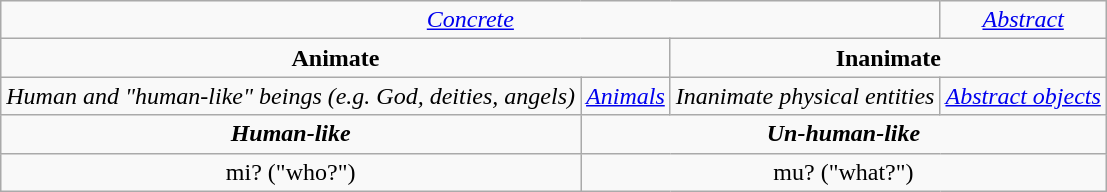<table class="wikitable" style="text-align:center;">
<tr>
<td colspan="3"><em><a href='#'>Concrete</a></em></td>
<td><em><a href='#'>Abstract</a></em></td>
</tr>
<tr>
<td colspan="2"><strong>Animate</strong></td>
<td colspan="2"><strong>Inanimate</strong></td>
</tr>
<tr>
<td><em>Human and "human-like" beings (e.g. God, deities, angels)</em></td>
<td><em><a href='#'>Animals</a></em></td>
<td><em>Inanimate physical entities</em></td>
<td><em><a href='#'>Abstract objects</a></em></td>
</tr>
<tr>
<td><strong><em>Human-like</em></strong></td>
<td colspan="3"><strong><em>Un-human-like</em></strong></td>
</tr>
<tr>
<td>mi? ("who?")</td>
<td colspan="3">mu? ("what?")</td>
</tr>
</table>
